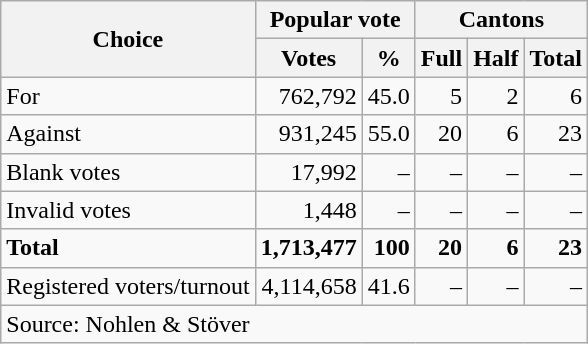<table class=wikitable style=text-align:right>
<tr>
<th rowspan=2>Choice</th>
<th colspan=2>Popular vote</th>
<th colspan=3>Cantons</th>
</tr>
<tr>
<th>Votes</th>
<th>%</th>
<th>Full</th>
<th>Half</th>
<th>Total</th>
</tr>
<tr>
<td align=left>For</td>
<td>762,792</td>
<td>45.0</td>
<td>5</td>
<td>2</td>
<td>6</td>
</tr>
<tr>
<td align=left>Against</td>
<td>931,245</td>
<td>55.0</td>
<td>20</td>
<td>6</td>
<td>23</td>
</tr>
<tr>
<td align=left>Blank votes</td>
<td>17,992</td>
<td>–</td>
<td>–</td>
<td>–</td>
<td>–</td>
</tr>
<tr>
<td align=left>Invalid votes</td>
<td>1,448</td>
<td>–</td>
<td>–</td>
<td>–</td>
<td>–</td>
</tr>
<tr>
<td align=left><strong>Total</strong></td>
<td><strong>1,713,477</strong></td>
<td><strong>100</strong></td>
<td><strong>20</strong></td>
<td><strong>6</strong></td>
<td><strong>23</strong></td>
</tr>
<tr>
<td align=left>Registered voters/turnout</td>
<td>4,114,658</td>
<td>41.6</td>
<td>–</td>
<td>–</td>
<td>–</td>
</tr>
<tr>
<td align=left colspan=11>Source: Nohlen & Stöver</td>
</tr>
</table>
